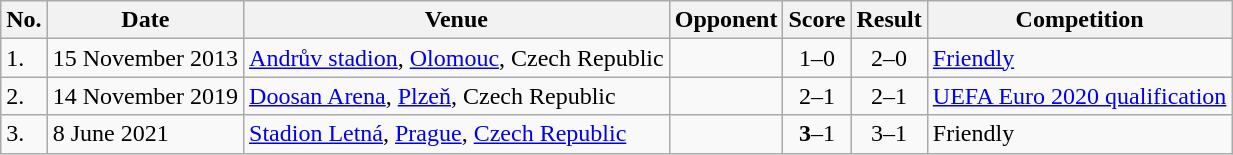<table class="wikitable sortable">
<tr>
<th scope="col">No.</th>
<th scope="col">Date</th>
<th scope="col">Venue</th>
<th scope="col">Opponent</th>
<th scope="col">Score</th>
<th scope="col">Result</th>
<th scope="col">Competition</th>
</tr>
<tr>
<td>1.</td>
<td>15 November 2013</td>
<td><a href='#'>Andrův stadion</a>, <a href='#'>Olomouc</a>, Czech Republic</td>
<td></td>
<td align="center">1–0</td>
<td align="center">2–0</td>
<td><a href='#'>Friendly</a></td>
</tr>
<tr>
<td>2.</td>
<td>14 November 2019</td>
<td><a href='#'>Doosan Arena</a>, <a href='#'>Plzeň</a>, Czech Republic</td>
<td></td>
<td align="center">2–1</td>
<td align="center">2–1</td>
<td><a href='#'>UEFA Euro 2020 qualification</a></td>
</tr>
<tr>
<td>3.</td>
<td>8 June 2021</td>
<td><a href='#'>Stadion Letná</a>, <a href='#'>Prague</a>, <a href='#'>Czech Republic</a></td>
<td></td>
<td align=center><strong>3</strong>–1</td>
<td align=center>3–1</td>
<td>Friendly</td>
</tr>
</table>
